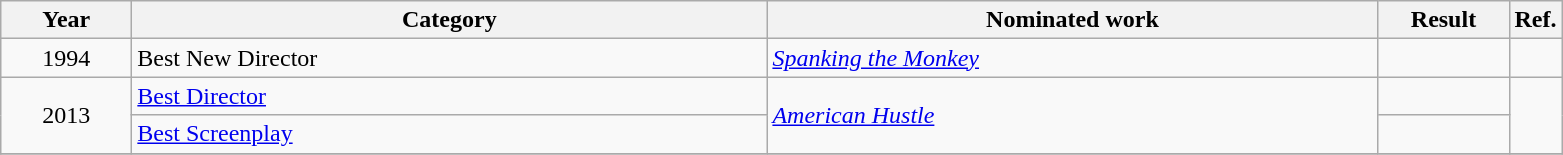<table class=wikitable>
<tr>
<th scope="col" style="width:5em;">Year</th>
<th scope="col" style="width:26em;">Category</th>
<th scope="col" style="width:25em;">Nominated work</th>
<th scope="col" style="width:5em;">Result</th>
<th>Ref.</th>
</tr>
<tr>
<td style="text-align:center;">1994</td>
<td>Best New Director</td>
<td><em><a href='#'>Spanking the Monkey</a></em></td>
<td></td>
<td></td>
</tr>
<tr>
<td style="text-align:center;", rowspan=2>2013</td>
<td><a href='#'>Best Director</a></td>
<td rowspan=2><em><a href='#'>American Hustle</a></em></td>
<td></td>
<td rowspan=2></td>
</tr>
<tr>
<td><a href='#'>Best Screenplay</a></td>
<td></td>
</tr>
<tr>
</tr>
</table>
